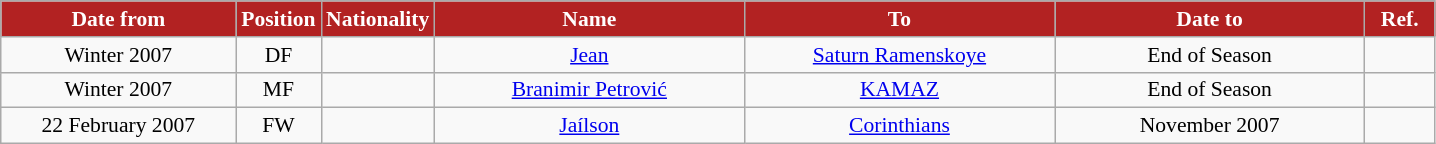<table class="wikitable" style="text-align:center; font-size:90%; ">
<tr>
<th style="background:#B22222; color:white; width:150px;">Date from</th>
<th style="background:#B22222; color:white; width:50px;">Position</th>
<th style="background:#B22222; color:white; width:50px;">Nationality</th>
<th style="background:#B22222; color:white; width:200px;">Name</th>
<th style="background:#B22222; color:white; width:200px;">To</th>
<th style="background:#B22222; color:white; width:200px;">Date to</th>
<th style="background:#B22222; color:white; width:40px;">Ref.</th>
</tr>
<tr>
<td>Winter 2007</td>
<td>DF</td>
<td></td>
<td><a href='#'>Jean</a></td>
<td><a href='#'>Saturn Ramenskoye</a></td>
<td>End of Season</td>
<td></td>
</tr>
<tr>
<td>Winter 2007</td>
<td>MF</td>
<td></td>
<td><a href='#'>Branimir Petrović</a></td>
<td><a href='#'>KAMAZ</a></td>
<td>End of Season</td>
<td></td>
</tr>
<tr>
<td>22 February 2007</td>
<td>FW</td>
<td></td>
<td><a href='#'>Jaílson</a></td>
<td><a href='#'>Corinthians</a></td>
<td>November 2007</td>
<td></td>
</tr>
</table>
